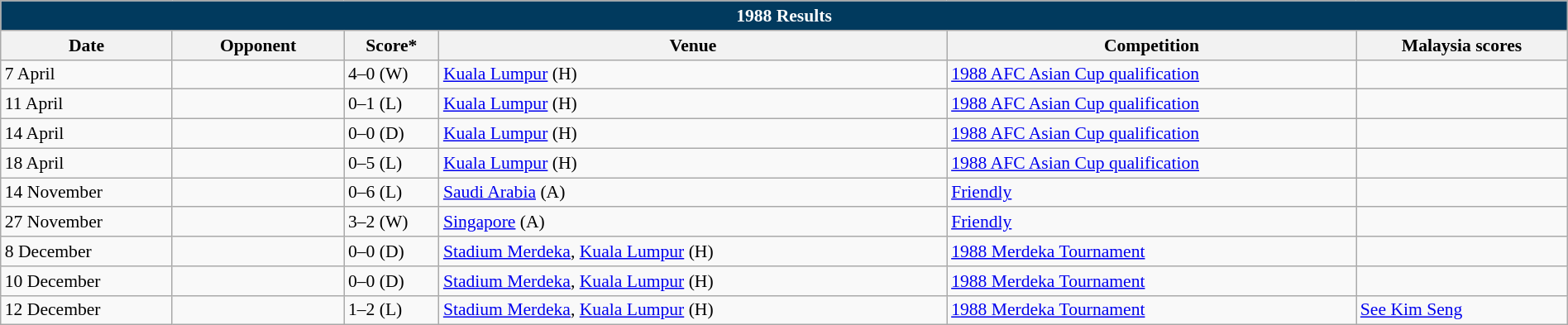<table class="wikitable" width=100% style="text-align:left;font-size:90%;">
<tr>
<th colspan=9 style="background: #013A5E; color: #FFFFFF;">1988 Results</th>
</tr>
<tr>
<th width=80>Date</th>
<th width=80>Opponent</th>
<th width=20>Score*</th>
<th width=250>Venue</th>
<th width=200>Competition</th>
<th width=100>Malaysia scores</th>
</tr>
<tr>
<td>7 April</td>
<td></td>
<td>4–0 (W)</td>
<td><a href='#'>Kuala Lumpur</a> (H)</td>
<td><a href='#'>1988 AFC Asian Cup qualification</a></td>
<td></td>
</tr>
<tr>
<td>11 April</td>
<td></td>
<td>0–1 (L)</td>
<td><a href='#'>Kuala Lumpur</a> (H)</td>
<td><a href='#'>1988 AFC Asian Cup qualification</a></td>
<td></td>
</tr>
<tr>
<td>14 April</td>
<td></td>
<td>0–0 (D)</td>
<td><a href='#'>Kuala Lumpur</a> (H)</td>
<td><a href='#'>1988 AFC Asian Cup qualification</a></td>
<td></td>
</tr>
<tr>
<td>18 April</td>
<td></td>
<td>0–5 (L)</td>
<td><a href='#'>Kuala Lumpur</a> (H)</td>
<td><a href='#'>1988 AFC Asian Cup qualification</a></td>
<td></td>
</tr>
<tr>
<td>14 November</td>
<td></td>
<td>0–6 (L)</td>
<td><a href='#'>Saudi Arabia</a> (A)</td>
<td><a href='#'>Friendly</a></td>
<td></td>
</tr>
<tr>
<td>27 November</td>
<td></td>
<td>3–2 (W)</td>
<td><a href='#'>Singapore</a> (A)</td>
<td><a href='#'>Friendly</a></td>
<td></td>
</tr>
<tr>
<td>8 December</td>
<td></td>
<td>0–0 (D)</td>
<td><a href='#'>Stadium Merdeka</a>, <a href='#'>Kuala Lumpur</a> (H)</td>
<td><a href='#'>1988 Merdeka Tournament</a></td>
<td></td>
</tr>
<tr>
<td>10 December</td>
<td></td>
<td>0–0 (D)</td>
<td><a href='#'>Stadium Merdeka</a>, <a href='#'>Kuala Lumpur</a> (H)</td>
<td><a href='#'>1988 Merdeka Tournament</a></td>
<td></td>
</tr>
<tr>
<td>12 December</td>
<td></td>
<td>1–2 (L)</td>
<td><a href='#'>Stadium Merdeka</a>, <a href='#'>Kuala Lumpur</a> (H)</td>
<td><a href='#'>1988 Merdeka Tournament</a></td>
<td><a href='#'>See Kim Seng</a> </td>
</tr>
</table>
